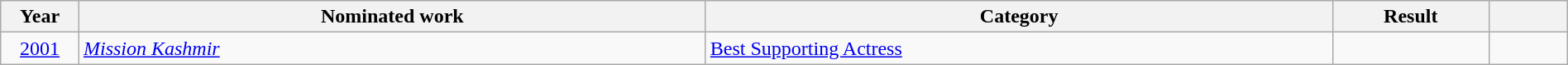<table class="wikitable sortable" width=100%>
<tr>
<th width=5%>Year</th>
<th width=40%>Nominated work</th>
<th width=40%>Category</th>
<th width=10%>Result</th>
<th width=5%></th>
</tr>
<tr>
<td style="text-align:center;"><a href='#'>2001</a></td>
<td><em><a href='#'>Mission Kashmir</a></em></td>
<td><a href='#'>Best Supporting Actress</a></td>
<td></td>
<td style="text-align:center;"></td>
</tr>
</table>
